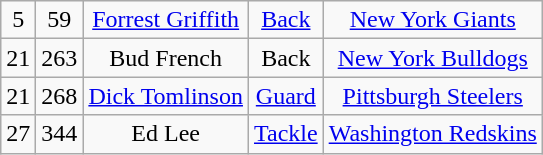<table class="wikitable" style="text-align:center">
<tr>
<td>5</td>
<td>59</td>
<td><a href='#'>Forrest Griffith</a></td>
<td><a href='#'>Back</a></td>
<td><a href='#'>New York Giants</a></td>
</tr>
<tr>
<td>21</td>
<td>263</td>
<td>Bud French</td>
<td>Back</td>
<td><a href='#'>New York Bulldogs</a></td>
</tr>
<tr>
<td>21</td>
<td>268</td>
<td><a href='#'>Dick Tomlinson</a></td>
<td><a href='#'>Guard</a></td>
<td><a href='#'>Pittsburgh Steelers</a></td>
</tr>
<tr>
<td>27</td>
<td>344</td>
<td>Ed Lee</td>
<td><a href='#'>Tackle</a></td>
<td><a href='#'>Washington Redskins</a></td>
</tr>
</table>
